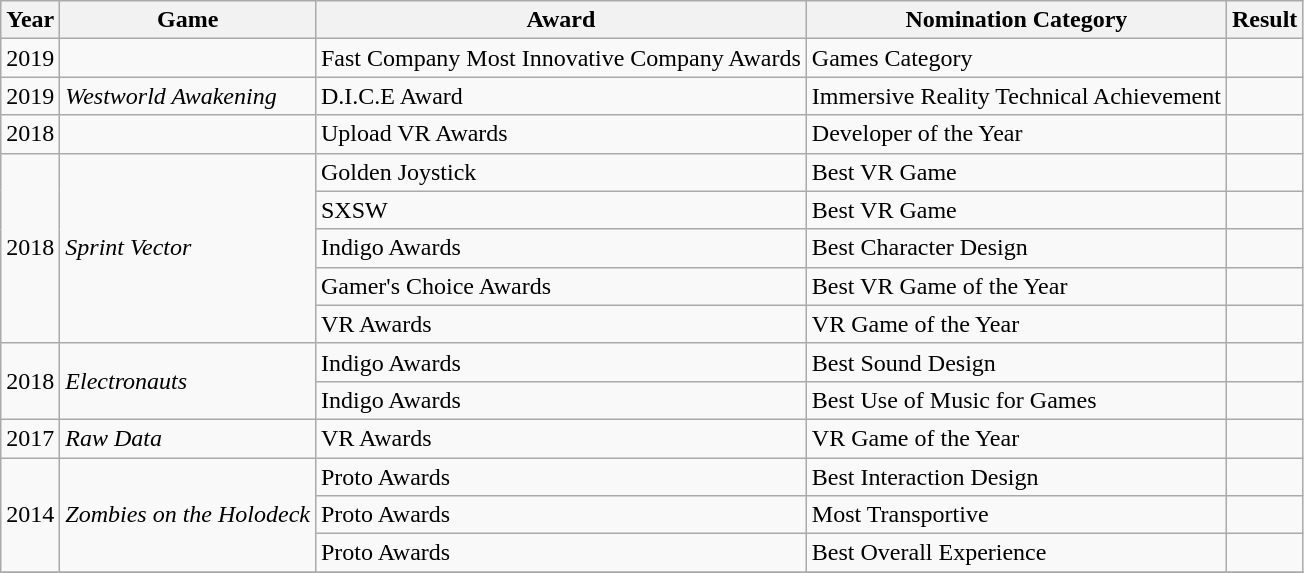<table class="wikitable sortable">
<tr>
<th>Year</th>
<th>Game</th>
<th>Award</th>
<th>Nomination Category</th>
<th>Result</th>
</tr>
<tr>
<td>2019</td>
<td></td>
<td>Fast Company Most Innovative Company Awards</td>
<td>Games Category</td>
<td></td>
</tr>
<tr>
<td>2019</td>
<td><em>Westworld Awakening</em></td>
<td>D.I.C.E Award</td>
<td>Immersive Reality Technical Achievement</td>
<td></td>
</tr>
<tr>
<td>2018</td>
<td></td>
<td>Upload VR Awards</td>
<td>Developer of the Year</td>
<td></td>
</tr>
<tr>
<td rowspan="5">2018</td>
<td rowspan="5"><em>Sprint Vector</em></td>
<td>Golden Joystick</td>
<td>Best VR Game</td>
<td></td>
</tr>
<tr>
<td>SXSW</td>
<td>Best VR Game</td>
<td></td>
</tr>
<tr>
<td>Indigo Awards</td>
<td>Best Character Design</td>
<td></td>
</tr>
<tr>
<td>Gamer's Choice Awards</td>
<td>Best VR Game of the Year</td>
<td></td>
</tr>
<tr>
<td>VR Awards</td>
<td>VR Game of the Year</td>
<td></td>
</tr>
<tr>
<td rowspan="2">2018</td>
<td rowspan="2"><em>Electronauts</em></td>
<td>Indigo Awards</td>
<td>Best Sound Design</td>
<td></td>
</tr>
<tr>
<td>Indigo Awards</td>
<td>Best Use of Music for Games</td>
<td></td>
</tr>
<tr>
<td>2017</td>
<td><em>Raw Data</em></td>
<td>VR Awards</td>
<td>VR Game of the Year</td>
<td></td>
</tr>
<tr>
<td rowspan="3">2014</td>
<td rowspan="3"><em>Zombies on the Holodeck</em></td>
<td>Proto Awards</td>
<td>Best Interaction Design</td>
<td></td>
</tr>
<tr>
<td>Proto Awards</td>
<td>Most Transportive</td>
<td></td>
</tr>
<tr>
<td>Proto Awards</td>
<td>Best Overall Experience</td>
<td></td>
</tr>
<tr>
</tr>
</table>
